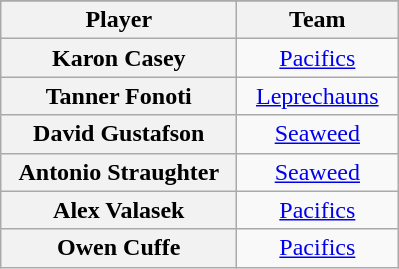<table class="wikitable sortable plainrowheaders" style="text-align:center;">
<tr>
</tr>
<tr>
<th scope="col" style="width:150px;">Player</th>
<th scope="col" style="width:100px;">Team</th>
</tr>
<tr>
<th scope="row" style="text-align:center">Karon Casey</th>
<td><a href='#'>Pacifics</a></td>
</tr>
<tr>
<th scope="row" style="text-align:center">Tanner Fonoti</th>
<td><a href='#'>Leprechauns</a></td>
</tr>
<tr>
<th scope="row" style="text-align:center">David Gustafson</th>
<td><a href='#'>Seaweed</a></td>
</tr>
<tr>
<th scope="row" style="text-align:center">Antonio Straughter</th>
<td><a href='#'>Seaweed</a></td>
</tr>
<tr>
<th scope="row" style="text-align:center">Alex Valasek</th>
<td><a href='#'>Pacifics</a></td>
</tr>
<tr>
<th scope="row" style="text-align:center">Owen Cuffe</th>
<td><a href='#'>Pacifics</a></td>
</tr>
</table>
